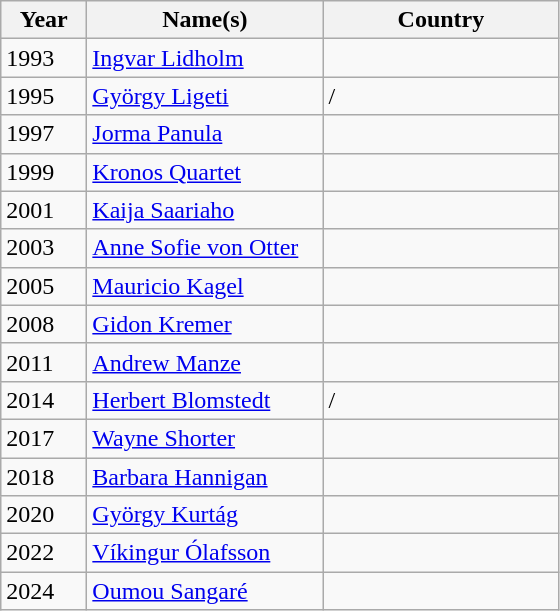<table class="wikitable">
<tr>
<th width="50">Year</th>
<th width="150">Name(s)</th>
<th width="150">Country</th>
</tr>
<tr>
<td>1993</td>
<td><a href='#'>Ingvar Lidholm</a></td>
<td></td>
</tr>
<tr>
<td>1995</td>
<td><a href='#'>György Ligeti</a></td>
<td> /<br></td>
</tr>
<tr>
<td>1997</td>
<td><a href='#'>Jorma Panula</a></td>
<td></td>
</tr>
<tr>
<td>1999</td>
<td><a href='#'>Kronos Quartet</a></td>
<td></td>
</tr>
<tr>
<td>2001</td>
<td><a href='#'>Kaija Saariaho</a></td>
<td></td>
</tr>
<tr>
<td>2003</td>
<td><a href='#'>Anne Sofie von Otter</a></td>
<td></td>
</tr>
<tr>
<td>2005</td>
<td><a href='#'>Mauricio Kagel</a></td>
<td></td>
</tr>
<tr>
<td>2008</td>
<td><a href='#'>Gidon Kremer</a></td>
<td></td>
</tr>
<tr>
<td>2011</td>
<td><a href='#'>Andrew Manze</a></td>
<td></td>
</tr>
<tr>
<td>2014</td>
<td><a href='#'>Herbert Blomstedt</a></td>
<td> /<br></td>
</tr>
<tr>
<td>2017</td>
<td><a href='#'>Wayne Shorter</a></td>
<td></td>
</tr>
<tr>
<td>2018</td>
<td><a href='#'>Barbara Hannigan</a></td>
<td></td>
</tr>
<tr>
<td>2020</td>
<td><a href='#'>György Kurtág</a></td>
<td></td>
</tr>
<tr>
<td>2022</td>
<td><a href='#'>Víkingur Ólafsson</a></td>
<td></td>
</tr>
<tr>
<td>2024</td>
<td><a href='#'>Oumou Sangaré</a></td>
<td></td>
</tr>
</table>
